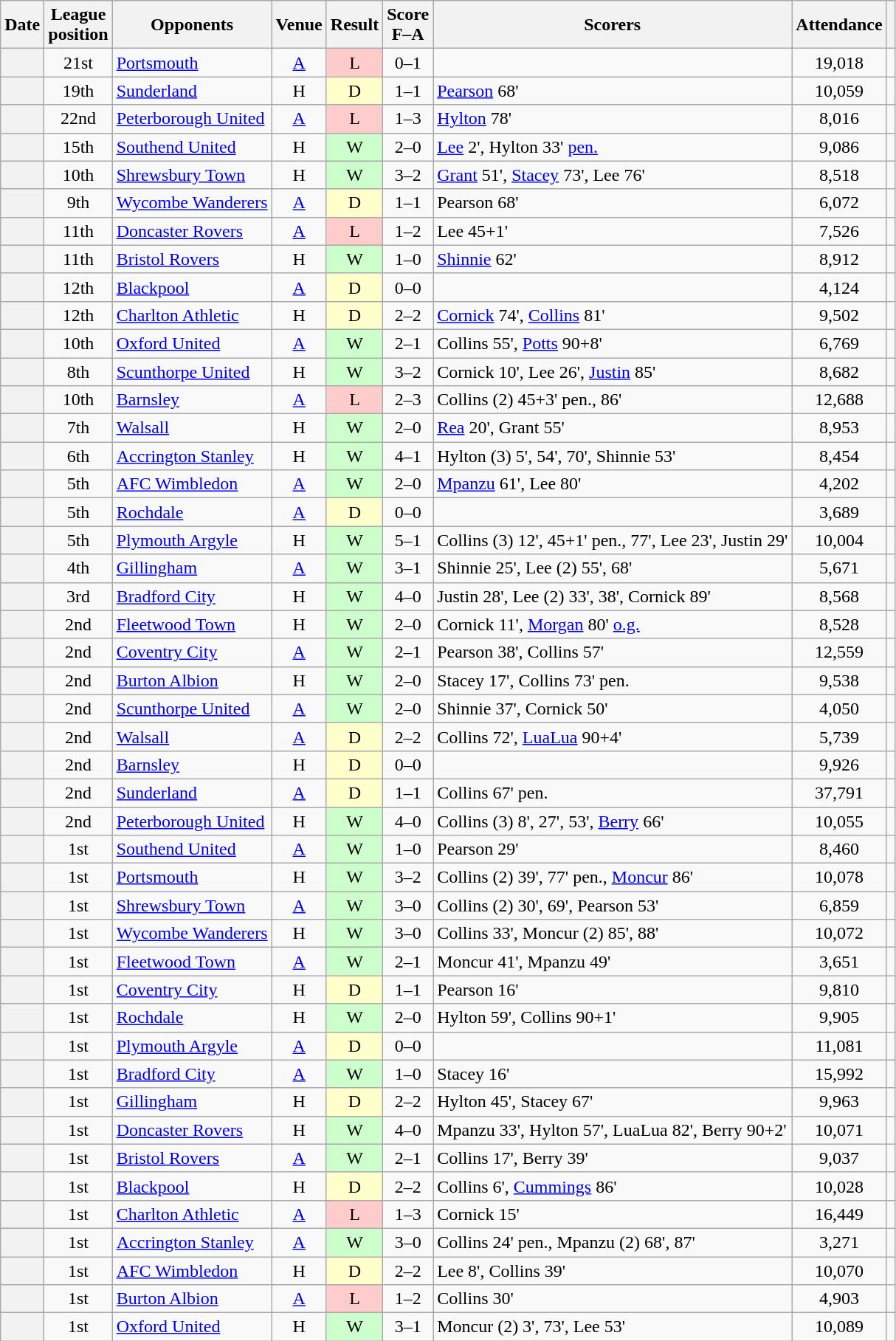<table class="wikitable sortable plainrowheaders" style=text-align:center>
<tr>
<th scope=col>Date</th>
<th scope=col>League<br>position</th>
<th scope=col>Opponents</th>
<th scope=col>Venue</th>
<th scope=col>Result</th>
<th scope=col>Score<br>F–A</th>
<th scope=col class=unsortable>Scorers</th>
<th scope=col>Attendance</th>
<th scope=col class=unsortable></th>
</tr>
<tr>
<th scope=row></th>
<td>21st</td>
<td align=left><a href='#'>Portsmouth</a></td>
<td><a href='#'>A</a></td>
<td style=background-color:#FFCCCC>L</td>
<td>0–1</td>
<td align=left></td>
<td>19,018</td>
<td></td>
</tr>
<tr>
<th scope=row></th>
<td>19th</td>
<td align=left><a href='#'>Sunderland</a></td>
<td>H</td>
<td style=background-color:#FFFFCC>D</td>
<td>1–1</td>
<td align=left><a href='#'>Pearson</a> 68'</td>
<td>10,059</td>
<td></td>
</tr>
<tr>
<th scope=row></th>
<td>22nd</td>
<td align=left><a href='#'>Peterborough United</a></td>
<td><a href='#'>A</a></td>
<td style=background-color:#FFCCCC>L</td>
<td>1–3</td>
<td align=left><a href='#'>Hylton</a> 78'</td>
<td>8,016</td>
<td></td>
</tr>
<tr>
<th scope=row></th>
<td>15th</td>
<td align=left><a href='#'>Southend United</a></td>
<td>H</td>
<td style=background-color:#CCFFCC>W</td>
<td>2–0</td>
<td align=left><a href='#'>Lee</a> 2', Hylton 33' <a href='#'>pen.</a></td>
<td>9,086</td>
<td></td>
</tr>
<tr>
<th scope=row></th>
<td>10th</td>
<td align=left><a href='#'>Shrewsbury Town</a></td>
<td>H</td>
<td style=background-color:#CCFFCC>W</td>
<td>3–2</td>
<td align=left><a href='#'>Grant</a> 51', <a href='#'>Stacey</a> 73', Lee 76'</td>
<td>8,518</td>
<td></td>
</tr>
<tr>
<th scope=row></th>
<td>9th</td>
<td align=left><a href='#'>Wycombe Wanderers</a></td>
<td><a href='#'>A</a></td>
<td style=background-color:#FFFFCC>D</td>
<td>1–1</td>
<td align=left>Pearson 68'</td>
<td>6,072</td>
<td></td>
</tr>
<tr>
<th scope=row></th>
<td>11th</td>
<td align=left><a href='#'>Doncaster Rovers</a></td>
<td><a href='#'>A</a></td>
<td style=background-color:#FFCCCC>L</td>
<td>1–2</td>
<td align=left>Lee 45+1'</td>
<td>7,526</td>
<td></td>
</tr>
<tr>
<th scope=row></th>
<td>11th</td>
<td align=left><a href='#'>Bristol Rovers</a></td>
<td>H</td>
<td style=background-color:#CCFFCC>W</td>
<td>1–0</td>
<td align=left><a href='#'>Shinnie</a> 62'</td>
<td>8,912</td>
<td></td>
</tr>
<tr>
<th scope=row></th>
<td>12th</td>
<td align=left><a href='#'>Blackpool</a></td>
<td><a href='#'>A</a></td>
<td style=background-color:#FFFFCC>D</td>
<td>0–0</td>
<td align=left></td>
<td>4,124</td>
<td></td>
</tr>
<tr>
<th scope=row></th>
<td>12th</td>
<td align=left><a href='#'>Charlton Athletic</a></td>
<td>H</td>
<td style=background-color:#FFFFCC>D</td>
<td>2–2</td>
<td align=left><a href='#'>Cornick</a> 74', <a href='#'>Collins</a> 81'</td>
<td>9,502</td>
<td></td>
</tr>
<tr>
<th scope=row></th>
<td>10th</td>
<td align=left><a href='#'>Oxford United</a></td>
<td><a href='#'>A</a></td>
<td style=background-color:#CCFFCC>W</td>
<td>2–1</td>
<td align=left>Collins 55', <a href='#'>Potts</a> 90+8'</td>
<td>6,769</td>
<td></td>
</tr>
<tr>
<th scope=row></th>
<td>8th</td>
<td align=left><a href='#'>Scunthorpe United</a></td>
<td>H</td>
<td style=background-color:#CCFFCC>W</td>
<td>3–2</td>
<td align=left>Cornick 10', Lee 26', <a href='#'>Justin</a> 85'</td>
<td>8,682</td>
<td></td>
</tr>
<tr>
<th scope=row></th>
<td>10th</td>
<td align=left><a href='#'>Barnsley</a></td>
<td><a href='#'>A</a></td>
<td style=background-color:#FFCCCC>L</td>
<td>2–3</td>
<td align=left>Collins (2) 45+3' pen., 86'</td>
<td>12,688</td>
<td></td>
</tr>
<tr>
<th scope=row></th>
<td>7th</td>
<td align=left><a href='#'>Walsall</a></td>
<td>H</td>
<td style=background-color:#CCFFCC>W</td>
<td>2–0</td>
<td align=left><a href='#'>Rea</a> 20', Grant 55'</td>
<td>8,953</td>
<td></td>
</tr>
<tr>
<th scope=row></th>
<td>6th</td>
<td align=left><a href='#'>Accrington Stanley</a></td>
<td>H</td>
<td style=background-color:#CCFFCC>W</td>
<td>4–1</td>
<td align=left>Hylton (3) 5', 54', 70', Shinnie 53'</td>
<td>8,454</td>
<td></td>
</tr>
<tr>
<th scope=row></th>
<td>5th</td>
<td align=left><a href='#'>AFC Wimbledon</a></td>
<td><a href='#'>A</a></td>
<td style=background-color:#CCFFCC>W</td>
<td>2–0</td>
<td align=left><a href='#'>Mpanzu</a> 61', Lee 80'</td>
<td>4,202</td>
<td></td>
</tr>
<tr>
<th scope=row></th>
<td>5th</td>
<td align=left><a href='#'>Rochdale</a></td>
<td><a href='#'>A</a></td>
<td style=background-color:#FFFFCC>D</td>
<td>0–0</td>
<td align=left></td>
<td>3,689</td>
<td></td>
</tr>
<tr>
<th scope=row></th>
<td>5th</td>
<td align=left><a href='#'>Plymouth Argyle</a></td>
<td>H</td>
<td style=background-color:#CCFFCC>W</td>
<td>5–1</td>
<td align=left>Collins (3) 12', 45+1' pen., 77', Lee 23', Justin 29'</td>
<td>10,004</td>
<td></td>
</tr>
<tr>
<th scope=row></th>
<td>4th</td>
<td align=left><a href='#'>Gillingham</a></td>
<td><a href='#'>A</a></td>
<td style=background-color:#CCFFCC>W</td>
<td>3–1</td>
<td align=left>Shinnie 25', Lee (2) 55', 68'</td>
<td>5,671</td>
<td></td>
</tr>
<tr>
<th scope=row></th>
<td>3rd</td>
<td align=left><a href='#'>Bradford City</a></td>
<td>H</td>
<td style=background-color:#CCFFCC>W</td>
<td>4–0</td>
<td align=left>Justin 28', Lee (2) 33', 38', Cornick 89'</td>
<td>8,568</td>
<td></td>
</tr>
<tr>
<th scope=row></th>
<td>2nd</td>
<td align=left><a href='#'>Fleetwood Town</a></td>
<td>H</td>
<td style=background-color:#CCFFCC>W</td>
<td>2–0</td>
<td align=left>Cornick 11', <a href='#'>Morgan</a> 80' <a href='#'>o.g.</a></td>
<td>8,528</td>
<td></td>
</tr>
<tr>
<th scope=row></th>
<td>2nd</td>
<td align=left><a href='#'>Coventry City</a></td>
<td><a href='#'>A</a></td>
<td style=background-color:#CCFFCC>W</td>
<td>2–1</td>
<td align=left>Pearson 38', Collins 57'</td>
<td>12,559</td>
<td></td>
</tr>
<tr>
<th scope=row></th>
<td>2nd</td>
<td align=left><a href='#'>Burton Albion</a></td>
<td>H</td>
<td style=background-color:#CCFFCC>W</td>
<td>2–0</td>
<td align=left>Stacey 17', Collins 73' pen.</td>
<td>9,538</td>
<td></td>
</tr>
<tr>
<th scope=row></th>
<td>2nd</td>
<td align=left><a href='#'>Scunthorpe United</a></td>
<td><a href='#'>A</a></td>
<td style=background-color:#CCFFCC>W</td>
<td>2–0</td>
<td align=left>Shinnie 37', Cornick 50'</td>
<td>4,050</td>
<td></td>
</tr>
<tr>
<th scope=row></th>
<td>2nd</td>
<td align=left><a href='#'>Walsall</a></td>
<td><a href='#'>A</a></td>
<td style=background-color:#FFFFCC>D</td>
<td>2–2</td>
<td align=left>Collins 72', <a href='#'>LuaLua</a> 90+4'</td>
<td>5,739</td>
<td></td>
</tr>
<tr>
<th scope=row></th>
<td>2nd</td>
<td align=left><a href='#'>Barnsley</a></td>
<td>H</td>
<td style=background-color:#FFFFCC>D</td>
<td>0–0</td>
<td align=left></td>
<td>9,926</td>
<td></td>
</tr>
<tr>
<th scope=row></th>
<td>2nd</td>
<td align=left><a href='#'>Sunderland</a></td>
<td><a href='#'>A</a></td>
<td style=background-color:#FFFFCC>D</td>
<td>1–1</td>
<td align=left>Collins 67' pen.</td>
<td>37,791</td>
<td></td>
</tr>
<tr>
<th scope=row></th>
<td>2nd</td>
<td align=left><a href='#'>Peterborough United</a></td>
<td>H</td>
<td style=background-color:#CCFFCC>W</td>
<td>4–0</td>
<td align=left>Collins (3) 8', 27', 53', <a href='#'>Berry</a> 66'</td>
<td>10,055</td>
<td></td>
</tr>
<tr>
<th scope=row></th>
<td>1st</td>
<td align=left><a href='#'>Southend United</a></td>
<td><a href='#'>A</a></td>
<td style=background-color:#CCFFCC>W</td>
<td>1–0</td>
<td align=left>Pearson 29'</td>
<td>8,460</td>
<td></td>
</tr>
<tr>
<th scope=row></th>
<td>1st</td>
<td align=left><a href='#'>Portsmouth</a></td>
<td>H</td>
<td style=background-color:#CCFFCC>W</td>
<td>3–2</td>
<td align=left>Collins (2) 39', 77' pen., <a href='#'>Moncur</a> 86'</td>
<td>10,078</td>
<td></td>
</tr>
<tr>
<th scope=row></th>
<td>1st</td>
<td align=left><a href='#'>Shrewsbury Town</a></td>
<td><a href='#'>A</a></td>
<td style=background-color:#CCFFCC>W</td>
<td>3–0</td>
<td align=left>Collins (2) 30', 69', Pearson 53'</td>
<td>6,859</td>
<td></td>
</tr>
<tr>
<th scope=row></th>
<td>1st</td>
<td align=left><a href='#'>Wycombe Wanderers</a></td>
<td>H</td>
<td style=background-color:#CCFFCC>W</td>
<td>3–0</td>
<td align=left>Collins 33', Moncur (2) 85', 88'</td>
<td>10,072</td>
<td></td>
</tr>
<tr>
<th scope=row></th>
<td>1st</td>
<td align=left><a href='#'>Fleetwood Town</a></td>
<td><a href='#'>A</a></td>
<td style=background-color:#CCFFCC>W</td>
<td>2–1</td>
<td align=left>Moncur 41', Mpanzu 49'</td>
<td>3,651</td>
<td></td>
</tr>
<tr>
<th scope=row></th>
<td>1st</td>
<td align=left><a href='#'>Coventry City</a></td>
<td>H</td>
<td style=background-color:#FFFFCC>D</td>
<td>1–1</td>
<td align=left>Pearson 16'</td>
<td>9,810</td>
<td></td>
</tr>
<tr>
<th scope=row></th>
<td>1st</td>
<td align=left><a href='#'>Rochdale</a></td>
<td>H</td>
<td style=background-color:#CCFFCC>W</td>
<td>2–0</td>
<td align=left>Hylton 59', Collins 90+1'</td>
<td>9,905</td>
<td></td>
</tr>
<tr>
<th scope=row></th>
<td>1st</td>
<td align=left><a href='#'>Plymouth Argyle</a></td>
<td><a href='#'>A</a></td>
<td style=background-color:#FFFFCC>D</td>
<td>0–0</td>
<td align=left></td>
<td>11,081</td>
<td></td>
</tr>
<tr>
<th scope=row></th>
<td>1st</td>
<td align=left><a href='#'>Bradford City</a></td>
<td><a href='#'>A</a></td>
<td style=background-color:#CCFFCC>W</td>
<td>1–0</td>
<td align=left>Stacey 16'</td>
<td>15,992</td>
<td></td>
</tr>
<tr>
<th scope=row></th>
<td>1st</td>
<td align=left><a href='#'>Gillingham</a></td>
<td>H</td>
<td style=background-color:#FFFFCC>D</td>
<td>2–2</td>
<td align=left>Hylton 45', Stacey 67'</td>
<td>9,963</td>
<td></td>
</tr>
<tr>
<th scope=row></th>
<td>1st</td>
<td align=left><a href='#'>Doncaster Rovers</a></td>
<td>H</td>
<td style=background-color:#CCFFCC>W</td>
<td>4–0</td>
<td align=left>Mpanzu 33', Hylton 57', LuaLua 82', Berry 90+2'</td>
<td>10,071</td>
<td></td>
</tr>
<tr>
<th scope=row></th>
<td>1st</td>
<td align=left><a href='#'>Bristol Rovers</a></td>
<td><a href='#'>A</a></td>
<td style=background-color:#CCFFCC>W</td>
<td>2–1</td>
<td align=left>Collins 17', Berry 39'</td>
<td>9,037</td>
<td></td>
</tr>
<tr>
<th scope=row></th>
<td>1st</td>
<td align=left><a href='#'>Blackpool</a></td>
<td>H</td>
<td style=background-color:#FFFFCC>D</td>
<td>2–2</td>
<td align=left>Collins 6', <a href='#'>Cummings</a> 86'</td>
<td>10,028</td>
<td></td>
</tr>
<tr>
<th scope=row></th>
<td>1st</td>
<td align=left><a href='#'>Charlton Athletic</a></td>
<td><a href='#'>A</a></td>
<td style=background-color:#FFCCCC>L</td>
<td>1–3</td>
<td align=left>Cornick 15'</td>
<td>16,449</td>
<td></td>
</tr>
<tr>
<th scope=row></th>
<td>1st</td>
<td align=left><a href='#'>Accrington Stanley</a></td>
<td><a href='#'>A</a></td>
<td style=background-color:#CCFFCC>W</td>
<td>3–0</td>
<td align=left>Collins 24' pen., Mpanzu (2) 68', 87'</td>
<td>3,271</td>
<td></td>
</tr>
<tr>
<th scope=row></th>
<td>1st</td>
<td align=left><a href='#'>AFC Wimbledon</a></td>
<td>H</td>
<td style=background-color:#FFFFCC>D</td>
<td>2–2</td>
<td align=left>Lee 8', Collins 39'</td>
<td>10,070</td>
<td></td>
</tr>
<tr>
<th scope=row></th>
<td>1st</td>
<td align=left><a href='#'>Burton Albion</a></td>
<td><a href='#'>A</a></td>
<td style=background-color:#FFCCCC>L</td>
<td>1–2</td>
<td align=left>Collins 30'</td>
<td>4,903</td>
<td></td>
</tr>
<tr>
<th scope=row></th>
<td>1st</td>
<td align=left><a href='#'>Oxford United</a></td>
<td>H</td>
<td style=background-color:#CCFFCC>W</td>
<td>3–1</td>
<td align=left>Moncur (2) 3', 73', Lee 53'</td>
<td>10,089</td>
<td></td>
</tr>
</table>
